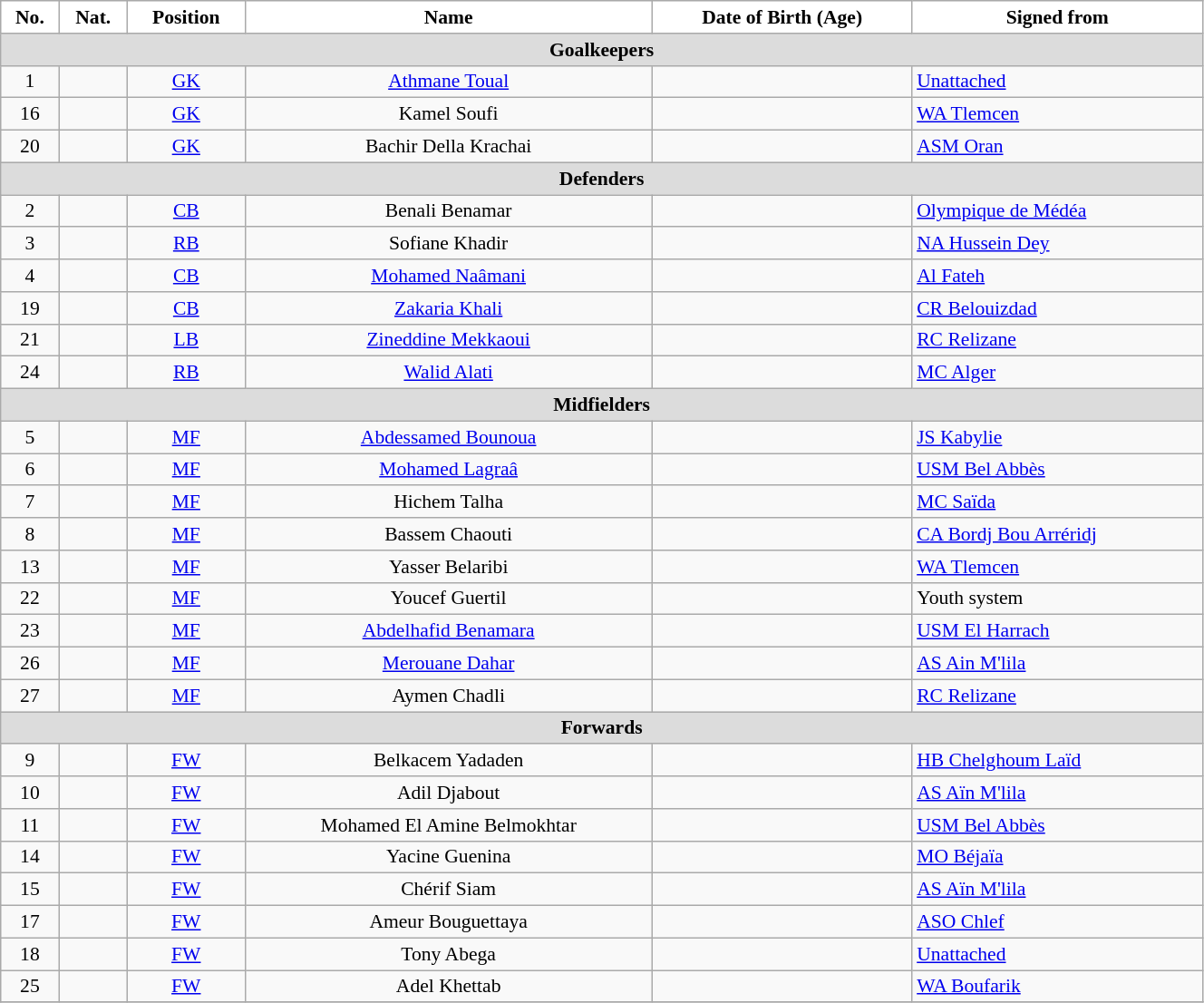<table class="wikitable" style="text-align:center; font-size:90%; width:70%">
<tr>
<th style="background:white; color:black; text-align:center;">No.</th>
<th style="background:white; color:black; text-align:center;">Nat.</th>
<th style="background:white; color:black; text-align:center;">Position</th>
<th style="background:white; color:black; text-align:center;">Name</th>
<th style="background:white; color:black; text-align:center;">Date of Birth (Age)</th>
<th style="background:white; color:black; text-align:center;">Signed from</th>
</tr>
<tr>
<th colspan=10 style="background:#DCDCDC; text-align:center;">Goalkeepers</th>
</tr>
<tr>
<td>1</td>
<td></td>
<td><a href='#'>GK</a></td>
<td><a href='#'>Athmane Toual</a></td>
<td></td>
<td style="text-align:left"><a href='#'>Unattached</a></td>
</tr>
<tr>
<td>16</td>
<td></td>
<td><a href='#'>GK</a></td>
<td>Kamel Soufi</td>
<td></td>
<td style="text-align:left"> <a href='#'>WA Tlemcen</a></td>
</tr>
<tr>
<td>20</td>
<td></td>
<td><a href='#'>GK</a></td>
<td>Bachir Della Krachai</td>
<td></td>
<td style="text-align:left"> <a href='#'>ASM Oran</a></td>
</tr>
<tr>
<th colspan=10 style="background:#DCDCDC; text-align:center;">Defenders</th>
</tr>
<tr>
<td>2</td>
<td></td>
<td><a href='#'>CB</a></td>
<td>Benali Benamar</td>
<td></td>
<td style="text-align:left"> <a href='#'>Olympique de Médéa</a></td>
</tr>
<tr>
<td>3</td>
<td></td>
<td><a href='#'>RB</a></td>
<td>Sofiane Khadir</td>
<td></td>
<td style="text-align:left"> <a href='#'>NA Hussein Dey</a></td>
</tr>
<tr>
<td>4</td>
<td></td>
<td><a href='#'>CB</a></td>
<td><a href='#'>Mohamed Naâmani</a></td>
<td></td>
<td style="text-align:left"> <a href='#'>Al Fateh</a></td>
</tr>
<tr>
<td>19</td>
<td></td>
<td><a href='#'>CB</a></td>
<td><a href='#'>Zakaria Khali</a></td>
<td></td>
<td style="text-align:left"> <a href='#'>CR Belouizdad</a></td>
</tr>
<tr>
<td>21</td>
<td></td>
<td><a href='#'>LB</a></td>
<td><a href='#'>Zineddine Mekkaoui</a></td>
<td></td>
<td style="text-align:left"> <a href='#'>RC Relizane</a></td>
</tr>
<tr>
<td>24</td>
<td></td>
<td><a href='#'>RB</a></td>
<td><a href='#'>Walid Alati</a></td>
<td></td>
<td style="text-align:left"> <a href='#'>MC Alger</a></td>
</tr>
<tr>
<th colspan=10 style="background:#DCDCDC; text-align:center;">Midfielders</th>
</tr>
<tr>
<td>5</td>
<td></td>
<td><a href='#'>MF</a></td>
<td><a href='#'>Abdessamed Bounoua</a></td>
<td></td>
<td style="text-align:left"> <a href='#'>JS Kabylie</a></td>
</tr>
<tr>
<td>6</td>
<td></td>
<td><a href='#'>MF</a></td>
<td><a href='#'>Mohamed Lagraâ</a></td>
<td></td>
<td style="text-align:left"> <a href='#'>USM Bel Abbès</a></td>
</tr>
<tr>
<td>7</td>
<td></td>
<td><a href='#'>MF</a></td>
<td>Hichem Talha</td>
<td></td>
<td style="text-align:left"> <a href='#'>MC Saïda</a></td>
</tr>
<tr>
<td>8</td>
<td></td>
<td><a href='#'>MF</a></td>
<td>Bassem Chaouti</td>
<td></td>
<td style="text-align:left"> <a href='#'>CA Bordj Bou Arréridj</a></td>
</tr>
<tr>
<td>13</td>
<td></td>
<td><a href='#'>MF</a></td>
<td>Yasser Belaribi</td>
<td></td>
<td style="text-align:left"> <a href='#'>WA Tlemcen</a></td>
</tr>
<tr>
<td>22</td>
<td></td>
<td><a href='#'>MF</a></td>
<td>Youcef Guertil</td>
<td></td>
<td style="text-align:left"> Youth system</td>
</tr>
<tr>
<td>23</td>
<td></td>
<td><a href='#'>MF</a></td>
<td><a href='#'>Abdelhafid Benamara</a></td>
<td></td>
<td style="text-align:left"> <a href='#'>USM El Harrach</a></td>
</tr>
<tr>
<td>26</td>
<td></td>
<td><a href='#'>MF</a></td>
<td><a href='#'>Merouane Dahar</a></td>
<td></td>
<td style="text-align:left"> <a href='#'>AS Ain M'lila</a></td>
</tr>
<tr>
<td>27</td>
<td></td>
<td><a href='#'>MF</a></td>
<td>Aymen Chadli</td>
<td></td>
<td style="text-align:left"> <a href='#'>RC Relizane</a></td>
</tr>
<tr>
<th colspan=10 style="background:#DCDCDC; text-align:center;">Forwards</th>
</tr>
<tr>
<td>9</td>
<td></td>
<td><a href='#'>FW</a></td>
<td>Belkacem Yadaden</td>
<td></td>
<td style="text-align:left"> <a href='#'>HB Chelghoum Laïd</a></td>
</tr>
<tr>
<td>10</td>
<td></td>
<td><a href='#'>FW</a></td>
<td>Adil Djabout</td>
<td></td>
<td style="text-align:left"> <a href='#'>AS Aïn M'lila</a></td>
</tr>
<tr>
<td>11</td>
<td></td>
<td><a href='#'>FW</a></td>
<td>Mohamed El Amine Belmokhtar</td>
<td></td>
<td style="text-align:left"> <a href='#'>USM Bel Abbès</a></td>
</tr>
<tr>
<td>14</td>
<td></td>
<td><a href='#'>FW</a></td>
<td>Yacine Guenina</td>
<td></td>
<td style="text-align:left"> <a href='#'>MO Béjaïa</a></td>
</tr>
<tr>
<td>15</td>
<td></td>
<td><a href='#'>FW</a></td>
<td>Chérif Siam</td>
<td></td>
<td style="text-align:left"> <a href='#'>AS Aïn M'lila</a></td>
</tr>
<tr>
<td>17</td>
<td></td>
<td><a href='#'>FW</a></td>
<td>Ameur Bouguettaya</td>
<td></td>
<td style="text-align:left"> <a href='#'>ASO Chlef</a></td>
</tr>
<tr>
<td>18</td>
<td></td>
<td><a href='#'>FW</a></td>
<td>Tony Abega</td>
<td></td>
<td style="text-align:left"><a href='#'>Unattached</a></td>
</tr>
<tr>
<td>25</td>
<td></td>
<td><a href='#'>FW</a></td>
<td>Adel Khettab</td>
<td></td>
<td style="text-align:left"> <a href='#'>WA Boufarik</a></td>
</tr>
<tr>
</tr>
</table>
